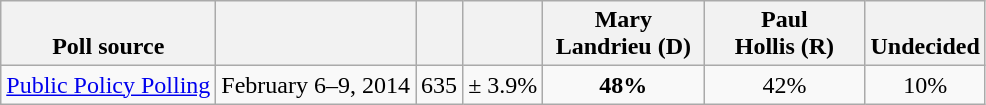<table class="wikitable" style="text-align:center">
<tr valign= bottom>
<th>Poll source</th>
<th></th>
<th></th>
<th></th>
<th style="width:100px;">Mary<br>Landrieu (D)</th>
<th style="width:100px;">Paul<br>Hollis (R)</th>
<th>Undecided</th>
</tr>
<tr>
<td align=left><a href='#'>Public Policy Polling</a></td>
<td>February 6–9, 2014</td>
<td>635</td>
<td>± 3.9%</td>
<td><strong>48%</strong></td>
<td>42%</td>
<td>10%</td>
</tr>
</table>
